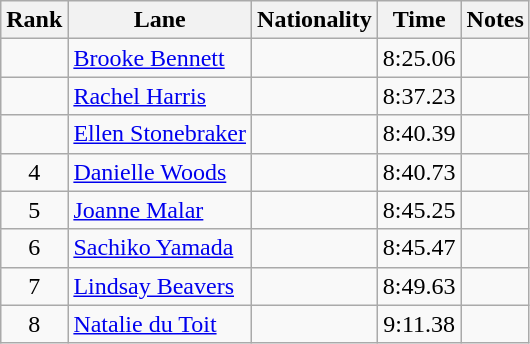<table class="wikitable sortable" style="text-align:center">
<tr>
<th>Rank</th>
<th>Lane</th>
<th>Nationality</th>
<th>Time</th>
<th>Notes</th>
</tr>
<tr>
<td></td>
<td align=left><a href='#'>Brooke Bennett</a></td>
<td align=left></td>
<td>8:25.06</td>
<td></td>
</tr>
<tr>
<td></td>
<td align=left><a href='#'>Rachel Harris</a></td>
<td align=left></td>
<td>8:37.23</td>
<td></td>
</tr>
<tr>
<td></td>
<td align=left><a href='#'>Ellen Stonebraker</a></td>
<td align=left></td>
<td>8:40.39</td>
<td></td>
</tr>
<tr>
<td>4</td>
<td align=left><a href='#'>Danielle Woods</a></td>
<td align=left></td>
<td>8:40.73</td>
<td></td>
</tr>
<tr>
<td>5</td>
<td align=left><a href='#'>Joanne Malar</a></td>
<td align=left></td>
<td>8:45.25</td>
<td></td>
</tr>
<tr>
<td>6</td>
<td align=left><a href='#'>Sachiko Yamada</a></td>
<td align=left></td>
<td>8:45.47</td>
<td></td>
</tr>
<tr>
<td>7</td>
<td align=left><a href='#'>Lindsay Beavers</a></td>
<td align=left></td>
<td>8:49.63</td>
<td></td>
</tr>
<tr>
<td>8</td>
<td align=left><a href='#'>Natalie du Toit</a></td>
<td align=left></td>
<td>9:11.38</td>
<td></td>
</tr>
</table>
